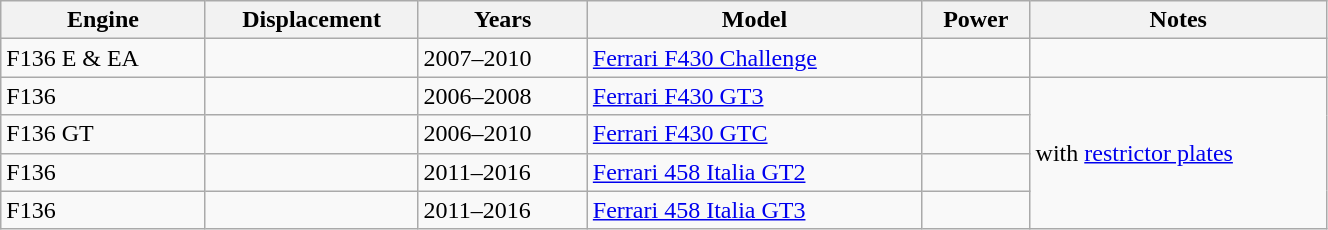<table class="wikitable" width=70%>
<tr>
<th>Engine</th>
<th>Displacement</th>
<th>Years</th>
<th>Model</th>
<th>Power</th>
<th>Notes</th>
</tr>
<tr>
<td>F136 E & EA</td>
<td><br></td>
<td>2007–2010</td>
<td><a href='#'>Ferrari F430 Challenge</a></td>
<td></td>
<td> </td>
</tr>
<tr>
<td>F136</td>
<td></td>
<td>2006–2008</td>
<td><a href='#'>Ferrari F430 GT3</a></td>
<td></td>
<td rowspan="4">with <a href='#'>restrictor plates</a></td>
</tr>
<tr>
<td>F136 GT</td>
<td><br></td>
<td>2006–2010</td>
<td><a href='#'>Ferrari F430 GTC</a></td>
<td></td>
</tr>
<tr>
<td>F136</td>
<td><br></td>
<td>2011–2016</td>
<td><a href='#'>Ferrari 458 Italia GT2</a></td>
<td></td>
</tr>
<tr>
<td>F136</td>
<td></td>
<td>2011–2016</td>
<td><a href='#'>Ferrari 458 Italia GT3</a></td>
<td></td>
</tr>
</table>
